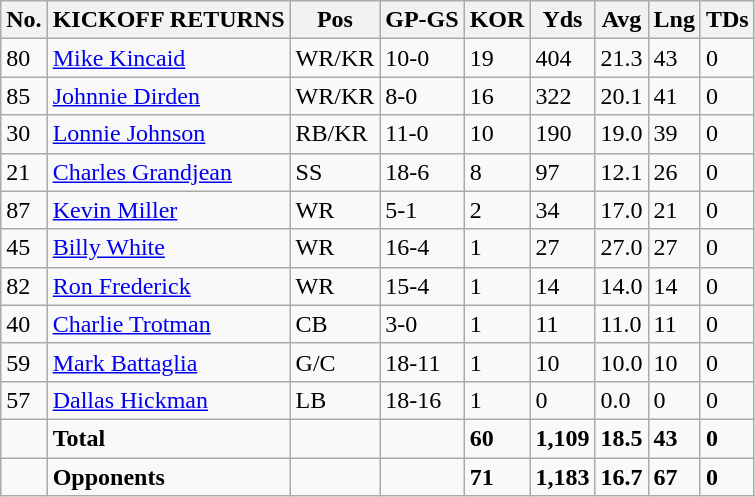<table class="wikitable" style="white-space:nowrap;">
<tr>
<th>No.</th>
<th>KICKOFF RETURNS</th>
<th>Pos</th>
<th>GP-GS</th>
<th>KOR</th>
<th>Yds</th>
<th>Avg</th>
<th>Lng</th>
<th>TDs</th>
</tr>
<tr>
<td>80</td>
<td><a href='#'>Mike Kincaid</a></td>
<td>WR/KR</td>
<td>10-0</td>
<td>19</td>
<td>404</td>
<td>21.3</td>
<td>43</td>
<td>0</td>
</tr>
<tr>
<td>85</td>
<td><a href='#'>Johnnie Dirden</a></td>
<td>WR/KR</td>
<td>8-0</td>
<td>16</td>
<td>322</td>
<td>20.1</td>
<td>41</td>
<td>0</td>
</tr>
<tr>
<td>30</td>
<td><a href='#'>Lonnie Johnson</a></td>
<td>RB/KR</td>
<td>11-0</td>
<td>10</td>
<td>190</td>
<td>19.0</td>
<td>39</td>
<td>0</td>
</tr>
<tr>
<td>21</td>
<td><a href='#'>Charles Grandjean</a></td>
<td>SS</td>
<td>18-6</td>
<td>8</td>
<td>97</td>
<td>12.1</td>
<td>26</td>
<td>0</td>
</tr>
<tr>
<td>87</td>
<td><a href='#'>Kevin Miller</a></td>
<td>WR</td>
<td>5-1</td>
<td>2</td>
<td>34</td>
<td>17.0</td>
<td>21</td>
<td>0</td>
</tr>
<tr>
<td>45</td>
<td><a href='#'>Billy White</a></td>
<td>WR</td>
<td>16-4</td>
<td>1</td>
<td>27</td>
<td>27.0</td>
<td>27</td>
<td>0</td>
</tr>
<tr>
<td>82</td>
<td><a href='#'>Ron Frederick</a></td>
<td>WR</td>
<td>15-4</td>
<td>1</td>
<td>14</td>
<td>14.0</td>
<td>14</td>
<td>0</td>
</tr>
<tr>
<td>40</td>
<td><a href='#'>Charlie Trotman</a></td>
<td>CB</td>
<td>3-0</td>
<td>1</td>
<td>11</td>
<td>11.0</td>
<td>11</td>
<td>0</td>
</tr>
<tr>
<td>59</td>
<td><a href='#'>Mark Battaglia</a></td>
<td>G/C</td>
<td>18-11</td>
<td>1</td>
<td>10</td>
<td>10.0</td>
<td>10</td>
<td>0</td>
</tr>
<tr>
<td>57</td>
<td><a href='#'>Dallas Hickman</a></td>
<td>LB</td>
<td>18-16</td>
<td>1</td>
<td>0</td>
<td>0.0</td>
<td>0</td>
<td>0</td>
</tr>
<tr>
<td></td>
<td><strong>Total</strong></td>
<td></td>
<td></td>
<td><strong>60</strong></td>
<td><strong>1,109</strong></td>
<td><strong>18.5</strong></td>
<td><strong>43</strong></td>
<td><strong>0</strong></td>
</tr>
<tr>
<td></td>
<td><strong>Opponents</strong></td>
<td></td>
<td></td>
<td><strong>71</strong></td>
<td><strong>1,183</strong></td>
<td><strong>16.7</strong></td>
<td><strong>67</strong></td>
<td><strong>0</strong></td>
</tr>
</table>
